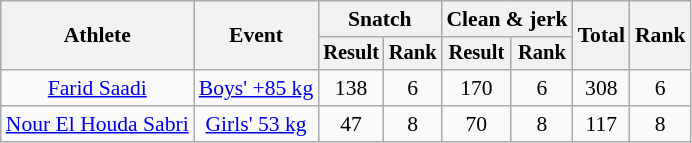<table class=wikitable style="text-align:center; font-size:90%">
<tr>
<th rowspan="2">Athlete</th>
<th rowspan="2">Event</th>
<th colspan="2">Snatch</th>
<th colspan="2">Clean & jerk</th>
<th rowspan="2">Total</th>
<th rowspan="2">Rank</th>
</tr>
<tr style="font-size:95%">
<th>Result</th>
<th>Rank</th>
<th>Result</th>
<th>Rank</th>
</tr>
<tr>
<td><a href='#'>Farid Saadi</a></td>
<td><a href='#'>Boys' +85 kg</a></td>
<td>138</td>
<td>6</td>
<td>170</td>
<td>6</td>
<td>308</td>
<td>6</td>
</tr>
<tr>
<td><a href='#'>Nour El Houda Sabri</a></td>
<td><a href='#'>Girls' 53 kg</a></td>
<td>47</td>
<td>8</td>
<td>70</td>
<td>8</td>
<td>117</td>
<td>8</td>
</tr>
</table>
